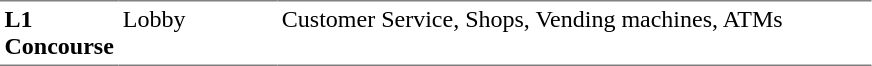<table table border=0 cellspacing=0 cellpadding=3>
<tr>
<td style="border-bottom:solid 1px gray; border-top:solid 1px gray;" valign=top width=50><strong>L1<br>Concourse</strong></td>
<td style="border-bottom:solid 1px gray; border-top:solid 1px gray;" valign=top width=100>Lobby</td>
<td style="border-bottom:solid 1px gray; border-top:solid 1px gray;" valign=top width=390>Customer Service, Shops, Vending machines, ATMs</td>
</tr>
</table>
